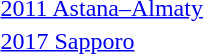<table>
<tr>
<td><a href='#'>2011 Astana–Almaty</a></td>
<td></td>
<td></td>
<td></td>
</tr>
<tr>
<td><a href='#'>2017 Sapporo</a></td>
<td></td>
<td></td>
<td></td>
</tr>
</table>
